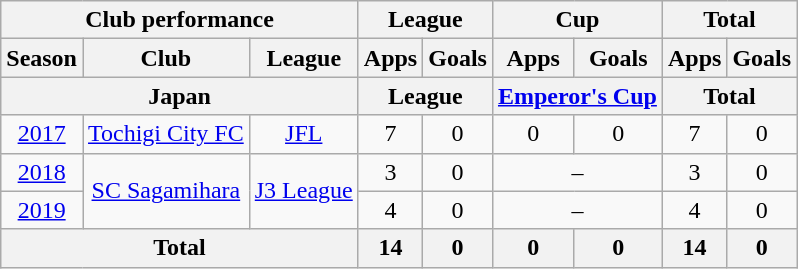<table class="wikitable" style="text-align:center;">
<tr>
<th colspan=3>Club performance</th>
<th colspan=2>League</th>
<th colspan=2>Cup</th>
<th colspan=2>Total</th>
</tr>
<tr>
<th>Season</th>
<th>Club</th>
<th>League</th>
<th>Apps</th>
<th>Goals</th>
<th>Apps</th>
<th>Goals</th>
<th>Apps</th>
<th>Goals</th>
</tr>
<tr>
<th colspan=3>Japan</th>
<th colspan=2>League</th>
<th colspan=2><a href='#'>Emperor's Cup</a></th>
<th colspan=2>Total</th>
</tr>
<tr>
<td><a href='#'>2017</a></td>
<td rowspan="1"><a href='#'>Tochigi City FC</a></td>
<td rowspan="1"><a href='#'>JFL</a></td>
<td>7</td>
<td>0</td>
<td>0</td>
<td>0</td>
<td>7</td>
<td>0</td>
</tr>
<tr>
<td><a href='#'>2018</a></td>
<td rowspan="2"><a href='#'>SC Sagamihara</a></td>
<td rowspan="2"><a href='#'>J3 League</a></td>
<td>3</td>
<td>0</td>
<td colspan="2">–</td>
<td>3</td>
<td>0</td>
</tr>
<tr>
<td><a href='#'>2019</a></td>
<td>4</td>
<td>0</td>
<td colspan="2">–</td>
<td>4</td>
<td>0</td>
</tr>
<tr>
<th colspan=3>Total</th>
<th>14</th>
<th>0</th>
<th>0</th>
<th>0</th>
<th>14</th>
<th>0</th>
</tr>
</table>
